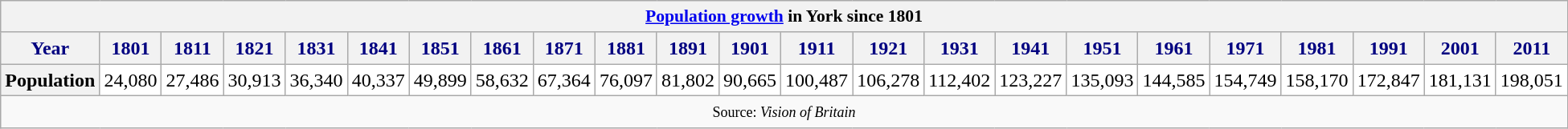<table class="wikitable" style="width:70%; border:0; text-align:center; line-height:120%;">
<tr>
<th colspan="24" style="text-align:center;font-size:90%;"><a href='#'>Population growth</a> in York since 1801</th>
</tr>
<tr style="background:#fff; color:navy; height:17px;">
<th>Year</th>
<th>1801</th>
<th>1811</th>
<th>1821</th>
<th>1831</th>
<th>1841</th>
<th>1851</th>
<th>1861</th>
<th>1871</th>
<th>1881</th>
<th>1891</th>
<th>1901</th>
<th>1911</th>
<th>1921</th>
<th>1931</th>
<th>1941</th>
<th>1951</th>
<th>1961</th>
<th>1971</th>
<th>1981</th>
<th>1991</th>
<th>2001</th>
<th>2011</th>
</tr>
<tr style="background:#fff; color:black; height:17px;">
<th>Population</th>
<td>24,080</td>
<td>27,486</td>
<td>30,913</td>
<td>36,340</td>
<td>40,337</td>
<td>49,899</td>
<td>58,632</td>
<td>67,364</td>
<td>76,097</td>
<td>81,802</td>
<td>90,665</td>
<td>100,487</td>
<td>106,278</td>
<td>112,402</td>
<td>123,227</td>
<td>135,093</td>
<td>144,585</td>
<td>154,749</td>
<td>158,170</td>
<td>172,847</td>
<td>181,131</td>
<td>198,051</td>
</tr>
<tr>
<td colspan="24" style="text-align:center;font-size:90%;"><small>Source: <em>Vision of Britain</em></small></td>
</tr>
<tr>
</tr>
</table>
